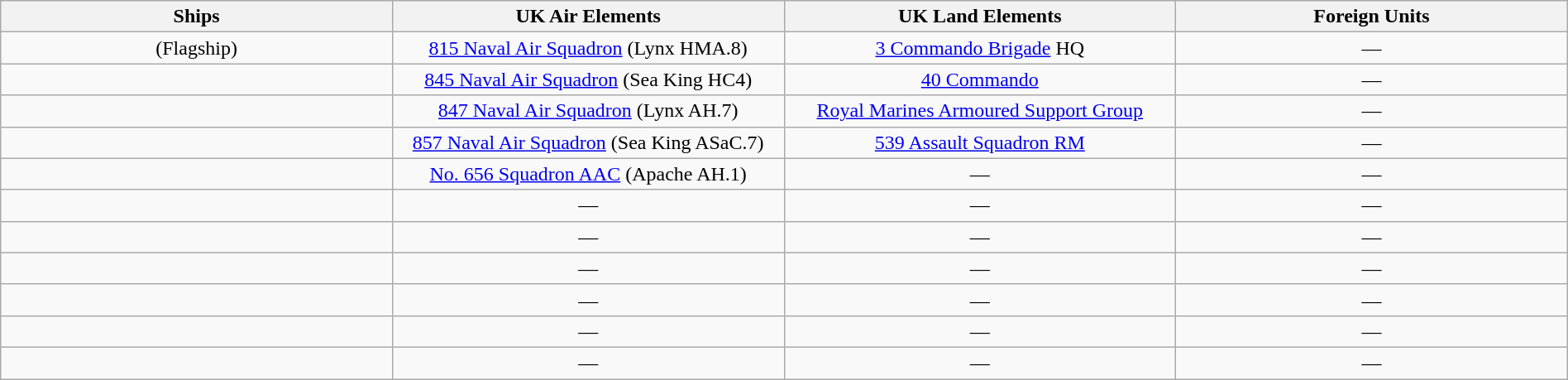<table class="wikitable" style="margin:auto; width:100%;">
<tr>
<th style="text-align:center; width:25%;">Ships</th>
<th style="text-align:center; width:25%;">UK Air Elements</th>
<th style="text-align:center; width:25%;">UK Land Elements</th>
<th style="text-align:center; width:25%;">Foreign Units</th>
</tr>
<tr>
<td align="center"> (Flagship)</td>
<td align="center"><a href='#'>815 Naval Air Squadron</a> (Lynx HMA.8)</td>
<td align="center"><a href='#'>3 Commando Brigade</a> HQ</td>
<td align="center">—</td>
</tr>
<tr>
<td align="center"></td>
<td align="center"><a href='#'>845 Naval Air Squadron</a> (Sea King HC4)</td>
<td align="center"><a href='#'>40 Commando</a></td>
<td align="center">—</td>
</tr>
<tr>
<td align="center"></td>
<td align="center"><a href='#'>847 Naval Air Squadron</a> (Lynx AH.7)</td>
<td align="center"><a href='#'>Royal Marines Armoured Support Group</a></td>
<td align="center">—</td>
</tr>
<tr>
<td align="center"></td>
<td align="center"><a href='#'>857 Naval Air Squadron</a> (Sea King ASaC.7)</td>
<td align="center"><a href='#'>539 Assault Squadron RM</a></td>
<td align="center">—</td>
</tr>
<tr>
<td align="center"></td>
<td align="center"><a href='#'>No. 656 Squadron AAC</a> (Apache AH.1)</td>
<td align="center">—</td>
<td align="center">—</td>
</tr>
<tr>
<td align="center"></td>
<td align="center">—</td>
<td align="center">—</td>
<td align="center">—</td>
</tr>
<tr>
<td align="center"></td>
<td align="center">—</td>
<td align="center">—</td>
<td align="center">—</td>
</tr>
<tr>
<td align="center"></td>
<td align="center">—</td>
<td align="center">—</td>
<td align="center">—</td>
</tr>
<tr>
<td align="center"></td>
<td align="center">—</td>
<td align="center">—</td>
<td align="center">—</td>
</tr>
<tr>
<td align="center"></td>
<td align="center">—</td>
<td align="center">—</td>
<td align="center">—</td>
</tr>
<tr>
<td align="center"></td>
<td align="center">—</td>
<td align="center">—</td>
<td align="center">—</td>
</tr>
</table>
